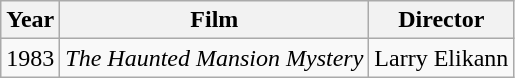<table class="wikitable">
<tr>
<th>Year</th>
<th>Film</th>
<th>Director</th>
</tr>
<tr>
<td>1983</td>
<td><em>The Haunted Mansion Mystery</em></td>
<td>Larry Elikann</td>
</tr>
</table>
